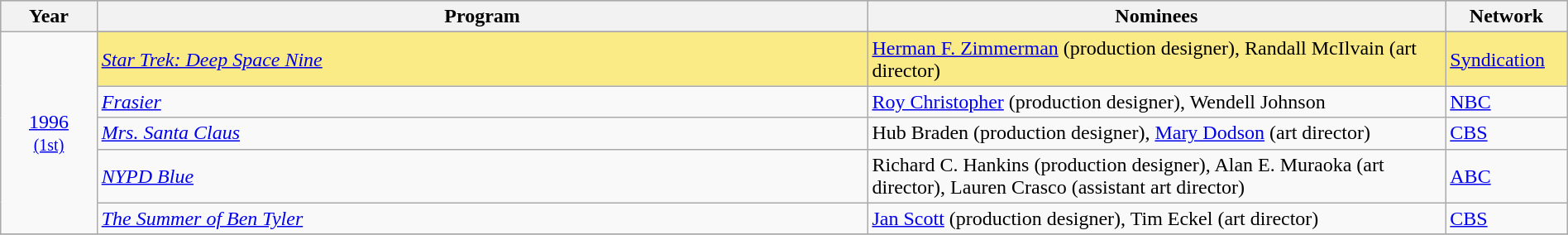<table class="wikitable" style="width:100%">
<tr bgcolor="#bebebe">
<th width="5%">Year</th>
<th width="40%">Program</th>
<th width="30%">Nominees</th>
<th width="5%">Network</th>
</tr>
<tr>
<td rowspan=6 style="text-align:center"><a href='#'>1996</a><br><small><a href='#'>(1st)</a></small><br></td>
</tr>
<tr style="background:#FAEB86">
<td><em><a href='#'>Star Trek: Deep Space Nine</a></em></td>
<td><a href='#'>Herman F. Zimmerman</a> (production designer), Randall McIlvain (art director)</td>
<td><a href='#'>Syndication</a></td>
</tr>
<tr>
<td><em><a href='#'>Frasier</a></em></td>
<td><a href='#'>Roy Christopher</a> (production designer), Wendell Johnson</td>
<td><a href='#'>NBC</a></td>
</tr>
<tr>
<td><em><a href='#'>Mrs. Santa Claus</a></em></td>
<td>Hub Braden (production designer), <a href='#'>Mary Dodson</a> (art director)</td>
<td><a href='#'>CBS</a></td>
</tr>
<tr>
<td><em><a href='#'>NYPD Blue</a></em></td>
<td>Richard C. Hankins (production designer), Alan E. Muraoka (art director), Lauren Crasco (assistant art director)</td>
<td><a href='#'>ABC</a></td>
</tr>
<tr>
<td><em><a href='#'>The Summer of Ben Tyler</a></em></td>
<td><a href='#'>Jan Scott</a> (production designer), Tim Eckel (art director)</td>
<td><a href='#'>CBS</a></td>
</tr>
<tr>
</tr>
</table>
